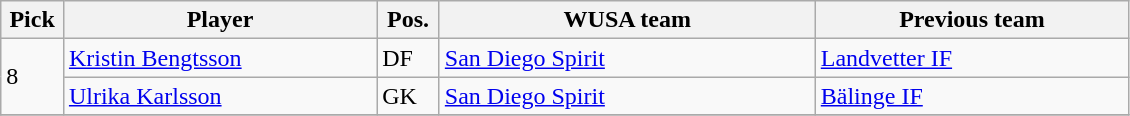<table class="wikitable">
<tr>
<th width="5%">Pick</th>
<th width="25%">Player</th>
<th width="5%">Pos.</th>
<th width="30%">WUSA team</th>
<th width="25%">Previous team</th>
</tr>
<tr>
<td rowspan=2>8</td>
<td> <a href='#'>Kristin Bengtsson</a></td>
<td>DF</td>
<td><a href='#'>San Diego Spirit</a></td>
<td><a href='#'>Landvetter IF</a></td>
</tr>
<tr>
<td> <a href='#'>Ulrika Karlsson</a></td>
<td>GK</td>
<td><a href='#'>San Diego Spirit</a></td>
<td><a href='#'>Bälinge IF</a></td>
</tr>
<tr>
</tr>
</table>
